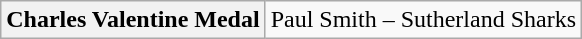<table class="wikitable">
<tr>
<th>Charles Valentine Medal</th>
<td>Paul Smith – Sutherland Sharks</td>
</tr>
</table>
